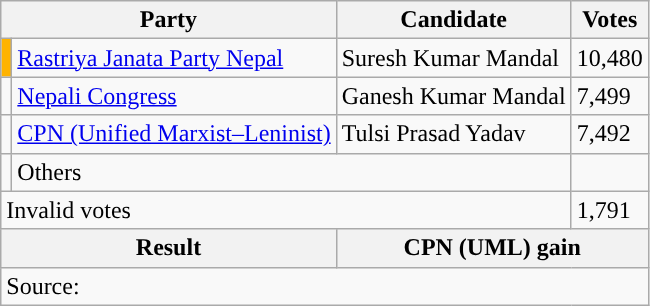<table class="wikitable">
<tr>
<th colspan="2">Party</th>
<th>Candidate</th>
<th>Votes</th>
</tr>
<tr>
<td style="background-color:#ffb300"></td>
<td><a href='#'>Rastriya Janata Party Nepal</a></td>
<td>Suresh Kumar Mandal</td>
<td>10,480</td>
</tr>
<tr>
<td style="background-color:"></td>
<td><a href='#'>Nepali Congress</a></td>
<td>Ganesh Kumar Mandal</td>
<td>7,499</td>
</tr>
<tr>
<td style="background-color:"></td>
<td><a href='#'>CPN (Unified Marxist–Leninist)</a></td>
<td>Tulsi Prasad Yadav</td>
<td>7,492</td>
</tr>
<tr>
<td></td>
<td colspan="2">Others</td>
<td></td>
</tr>
<tr>
<td colspan="3">Invalid votes</td>
<td>1,791</td>
</tr>
<tr>
<th colspan="2">Result</th>
<th colspan="2">CPN (UML) gain</th>
</tr>
<tr>
<td colspan="4">Source: </td>
</tr>
</table>
